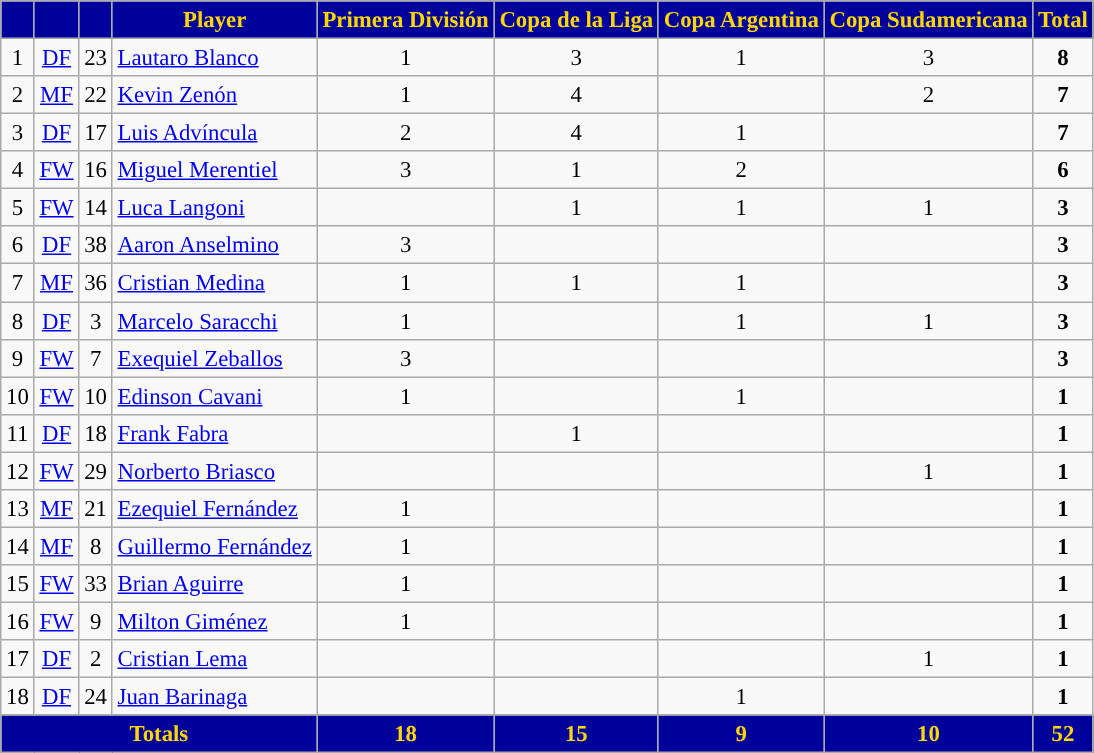<table class="wikitable sortable" style="font-size: 95%; text-align: center;">
<tr>
<th style="background:#00009B; color:gold; width=15"></th>
<th style="background:#00009B; color:gold; width=15"></th>
<th style="background:#00009B; color:gold; width=15"></th>
<th style="background:#00009B; color:gold; width=15 width=150">Player</th>
<th style="background:#00009B; color:gold; width=15 width=75">Primera División</th>
<th style="background:#00009B; color:gold; width=15 width=75">Copa de la Liga</th>
<th style="background:#00009B; color:gold; width=15 width=75">Copa Argentina</th>
<th style="background:#00009B; color:gold; width=15 width=75">Copa Sudamericana</th>
<th style="background:#00009B; color:gold; width=15 width=75">Total</th>
</tr>
<tr>
<td>1</td>
<td><a href='#'>DF</a></td>
<td>23</td>
<td align=left> <a href='#'>Lautaro Blanco</a></td>
<td>1</td>
<td>3</td>
<td>1</td>
<td>3</td>
<td><strong>8</strong></td>
</tr>
<tr>
<td>2</td>
<td><a href='#'>MF</a></td>
<td>22</td>
<td align=left> <a href='#'>Kevin Zenón</a></td>
<td>1</td>
<td>4</td>
<td></td>
<td>2</td>
<td><strong>7</strong></td>
</tr>
<tr>
<td>3</td>
<td><a href='#'>DF</a></td>
<td>17</td>
<td align=left> <a href='#'>Luis Advíncula</a></td>
<td>2</td>
<td>4</td>
<td>1</td>
<td></td>
<td><strong>7</strong></td>
</tr>
<tr>
<td>4</td>
<td><a href='#'>FW</a></td>
<td>16</td>
<td align=left> <a href='#'>Miguel Merentiel</a></td>
<td>3</td>
<td>1</td>
<td>2</td>
<td></td>
<td><strong>6</strong></td>
</tr>
<tr>
<td>5</td>
<td><a href='#'>FW</a></td>
<td>14</td>
<td align=left> <a href='#'>Luca Langoni</a></td>
<td></td>
<td>1</td>
<td>1</td>
<td>1</td>
<td><strong>3</strong></td>
</tr>
<tr>
<td>6</td>
<td><a href='#'>DF</a></td>
<td>38</td>
<td align=left> <a href='#'>Aaron Anselmino</a></td>
<td>3</td>
<td></td>
<td></td>
<td></td>
<td><strong>3</strong></td>
</tr>
<tr>
<td>7</td>
<td><a href='#'>MF</a></td>
<td>36</td>
<td align=left> <a href='#'>Cristian Medina</a></td>
<td>1</td>
<td>1</td>
<td>1</td>
<td></td>
<td><strong>3</strong></td>
</tr>
<tr>
<td>8</td>
<td><a href='#'>DF</a></td>
<td>3</td>
<td align=left> <a href='#'>Marcelo Saracchi</a></td>
<td>1</td>
<td></td>
<td>1</td>
<td>1</td>
<td><strong>3</strong></td>
</tr>
<tr>
<td>9</td>
<td><a href='#'>FW</a></td>
<td>7</td>
<td align=left> <a href='#'>Exequiel Zeballos</a></td>
<td>3</td>
<td></td>
<td></td>
<td></td>
<td><strong>3</strong></td>
</tr>
<tr>
<td>10</td>
<td><a href='#'>FW</a></td>
<td>10</td>
<td align=left> <a href='#'>Edinson Cavani</a></td>
<td>1</td>
<td></td>
<td>1</td>
<td></td>
<td><strong>1</strong></td>
</tr>
<tr>
<td>11</td>
<td><a href='#'>DF</a></td>
<td>18</td>
<td align=left> <a href='#'>Frank Fabra</a></td>
<td></td>
<td>1</td>
<td></td>
<td></td>
<td><strong>1</strong></td>
</tr>
<tr>
<td>12</td>
<td><a href='#'>FW</a></td>
<td>29</td>
<td align=left> <a href='#'>Norberto Briasco</a></td>
<td></td>
<td></td>
<td></td>
<td>1</td>
<td><strong>1</strong></td>
</tr>
<tr>
<td>13</td>
<td><a href='#'>MF</a></td>
<td>21</td>
<td align=left> <a href='#'>Ezequiel Fernández</a></td>
<td>1</td>
<td></td>
<td></td>
<td></td>
<td><strong>1</strong></td>
</tr>
<tr>
<td>14</td>
<td><a href='#'>MF</a></td>
<td>8</td>
<td align=left> <a href='#'>Guillermo Fernández</a></td>
<td>1</td>
<td></td>
<td></td>
<td></td>
<td><strong>1</strong></td>
</tr>
<tr>
<td>15</td>
<td><a href='#'>FW</a></td>
<td>33</td>
<td align=left> <a href='#'>Brian Aguirre</a></td>
<td>1</td>
<td></td>
<td></td>
<td></td>
<td><strong>1</strong></td>
</tr>
<tr>
<td>16</td>
<td><a href='#'>FW</a></td>
<td>9</td>
<td align=left> <a href='#'>Milton Giménez</a></td>
<td>1</td>
<td></td>
<td></td>
<td></td>
<td><strong>1</strong></td>
</tr>
<tr>
<td>17</td>
<td><a href='#'>DF</a></td>
<td>2</td>
<td align=left> <a href='#'>Cristian Lema</a></td>
<td></td>
<td></td>
<td></td>
<td>1</td>
<td><strong>1</strong></td>
</tr>
<tr>
<td>18</td>
<td><a href='#'>DF</a></td>
<td>24</td>
<td align=left> <a href='#'>Juan Barinaga</a></td>
<td></td>
<td></td>
<td>1</td>
<td></td>
<td><strong>1</strong></td>
</tr>
<tr align=center>
<th style="background:#00009B; color:gold"; colspan=4><strong>Totals</strong></th>
<th style="background:#00009B; color:gold";><strong>18</strong></th>
<th style="background:#00009B; color:gold";><strong>15</strong></th>
<th style="background:#00009B; color:gold";><strong>9</strong></th>
<th style="background:#00009B; color:gold";><strong>10</strong></th>
<th style="background:#00009B; color:gold";><strong>52</strong></th>
</tr>
</table>
